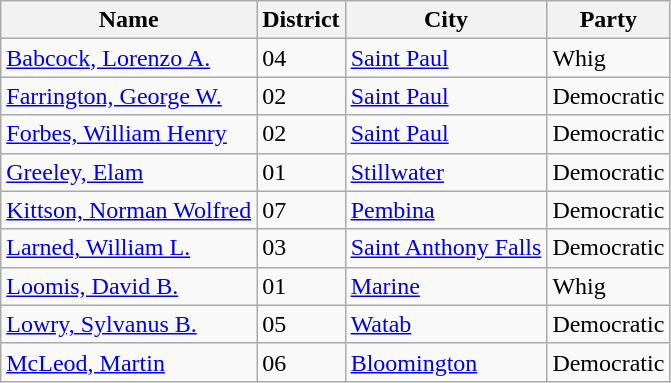<table class="wikitable sortable">
<tr>
<th>Name</th>
<th>District</th>
<th>City</th>
<th>Party</th>
</tr>
<tr>
<td><a href='#'>Babcock, Lorenzo A.</a></td>
<td>04</td>
<td><a href='#'>Saint Paul</a></td>
<td>Whig</td>
</tr>
<tr>
<td><a href='#'>Farrington, George W.</a></td>
<td>02</td>
<td><a href='#'>Saint Paul</a></td>
<td>Democratic</td>
</tr>
<tr>
<td><a href='#'>Forbes, William Henry</a></td>
<td>02</td>
<td><a href='#'>Saint Paul</a></td>
<td>Democratic</td>
</tr>
<tr>
<td><a href='#'>Greeley, Elam</a></td>
<td>01</td>
<td><a href='#'>Stillwater</a></td>
<td>Democratic</td>
</tr>
<tr>
<td><a href='#'>Kittson, Norman Wolfred</a></td>
<td>07</td>
<td><a href='#'>Pembina</a></td>
<td>Democratic</td>
</tr>
<tr>
<td><a href='#'>Larned, William L.</a></td>
<td>03</td>
<td><a href='#'>Saint Anthony Falls</a></td>
<td>Democratic</td>
</tr>
<tr>
<td><a href='#'>Loomis, David B.</a></td>
<td>01</td>
<td><a href='#'>Marine</a></td>
<td>Whig</td>
</tr>
<tr>
<td><a href='#'>Lowry, Sylvanus B.</a></td>
<td>05</td>
<td><a href='#'>Watab</a></td>
<td>Democratic</td>
</tr>
<tr>
<td><a href='#'>McLeod, Martin</a></td>
<td>06</td>
<td><a href='#'>Bloomington</a></td>
<td>Democratic</td>
</tr>
</table>
